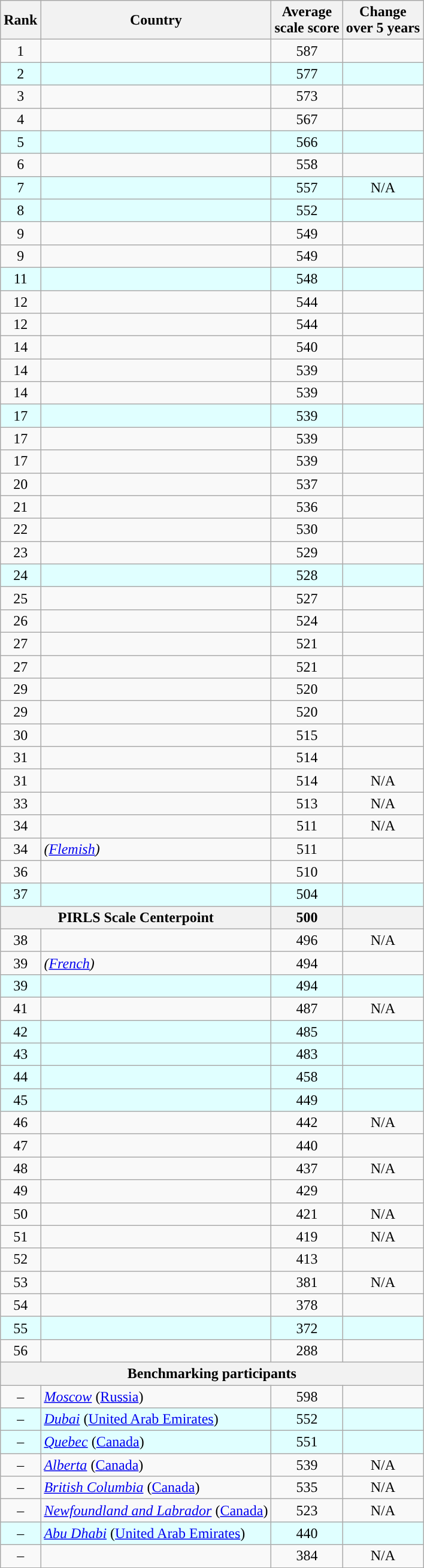<table class="wikitable sortable" style="text-align:center;">
<tr>
<th>Rank</th>
<th>Country</th>
<th>Average<br>scale score</th>
<th>Change<br>over 5 years</th>
</tr>
<tr>
<td>1</td>
<td style="text-align:left;"></td>
<td>587</td>
<td></td>
</tr>
<tr>
<td style="background:#E0FFFF;">2</td>
<td style="background:#E0FFFF; text-align:left"></td>
<td style="background:#E0FFFF;">577</td>
<td style="background:#E0FFFF;"></td>
</tr>
<tr>
<td>3</td>
<td style="text-align:left;"></td>
<td>573</td>
<td></td>
</tr>
<tr>
<td>4</td>
<td style="text-align:left;"></td>
<td>567</td>
<td></td>
</tr>
<tr>
<td style="background:#E0FFFF;">5</td>
<td style="background:#E0FFFF; text-align:left"></td>
<td style="background:#E0FFFF;">566</td>
<td style="background:#E0FFFF;"></td>
</tr>
<tr>
<td>6</td>
<td style="text-align:left;"></td>
<td>558</td>
<td></td>
</tr>
<tr>
<td style="background:#E0FFFF;">7</td>
<td style="background:#E0FFFF; text-align:left"></td>
<td style="background:#E0FFFF;">557</td>
<td style="background:#E0FFFF;">N/A</td>
</tr>
<tr>
<td style="background:#E0FFFF;">8</td>
<td style="background:#E0FFFF; text-align:left"></td>
<td style="background:#E0FFFF;">552</td>
<td style="background:#E0FFFF;"></td>
</tr>
<tr>
<td>9</td>
<td style="text-align:left;"></td>
<td>549</td>
<td></td>
</tr>
<tr>
<td>9</td>
<td style="text-align:left;"></td>
<td>549</td>
<td></td>
</tr>
<tr>
<td style="background:#E0FFFF;">11</td>
<td style="background:#E0FFFF; text-align:left"></td>
<td style="background:#E0FFFF;">548</td>
<td style="background:#E0FFFF;"></td>
</tr>
<tr>
<td>12</td>
<td style="text-align:left;"></td>
<td>544</td>
<td></td>
</tr>
<tr>
<td>12</td>
<td style="text-align:left;"></td>
<td>544</td>
<td></td>
</tr>
<tr>
<td>14</td>
<td style="text-align:left;"></td>
<td>540</td>
<td></td>
</tr>
<tr>
<td>14</td>
<td style="text-align:left;"></td>
<td>539</td>
<td></td>
</tr>
<tr>
<td>14</td>
<td style="text-align:left;"></td>
<td>539</td>
<td></td>
</tr>
<tr>
<td style="background:#E0FFFF;">17</td>
<td style="background:#E0FFFF; text-align:left"></td>
<td style="background:#E0FFFF;">539</td>
<td style="background:#E0FFFF;"></td>
</tr>
<tr>
<td>17</td>
<td style="text-align:left;"></td>
<td>539</td>
<td></td>
</tr>
<tr>
<td>17</td>
<td style="text-align:left;"></td>
<td>539</td>
<td></td>
</tr>
<tr>
<td>20</td>
<td style="text-align:left;"></td>
<td>537</td>
<td></td>
</tr>
<tr>
<td>21</td>
<td style="text-align:left;"></td>
<td>536</td>
<td></td>
</tr>
<tr>
<td>22</td>
<td style="text-align:left;"></td>
<td>530</td>
<td></td>
</tr>
<tr>
<td>23</td>
<td style="text-align:left;"></td>
<td>529</td>
<td></td>
</tr>
<tr>
<td style="background:#E0FFFF;">24</td>
<td style="background:#E0FFFF; text-align:left"></td>
<td style="background:#E0FFFF;">528</td>
<td style="background:#E0FFFF;"></td>
</tr>
<tr>
<td>25</td>
<td style="text-align:left;"></td>
<td>527</td>
<td></td>
</tr>
<tr>
<td>26</td>
<td style="text-align:left;"></td>
<td>524</td>
<td></td>
</tr>
<tr>
<td>27</td>
<td style="text-align:left;"></td>
<td>521</td>
<td></td>
</tr>
<tr>
<td>27</td>
<td style="text-align:left;"></td>
<td>521</td>
<td></td>
</tr>
<tr>
<td>29</td>
<td style="text-align:left;"></td>
<td>520</td>
<td></td>
</tr>
<tr>
<td>29</td>
<td style="text-align:left;"></td>
<td>520</td>
<td></td>
</tr>
<tr>
<td>30</td>
<td style="text-align:left;"></td>
<td>515</td>
<td></td>
</tr>
<tr>
<td>31</td>
<td style="text-align:left;"></td>
<td>514</td>
<td></td>
</tr>
<tr>
<td>31</td>
<td style="text-align:left;"></td>
<td>514</td>
<td>N/A</td>
</tr>
<tr>
<td>33</td>
<td style="text-align:left;"></td>
<td>513</td>
<td>N/A</td>
</tr>
<tr>
<td>34</td>
<td style="text-align:left;"></td>
<td>511</td>
<td>N/A</td>
</tr>
<tr>
<td>34</td>
<td style="text-align:left;"> <em>(<a href='#'>Flemish</a>)</em></td>
<td>511</td>
<td></td>
</tr>
<tr>
<td>36</td>
<td style="text-align:left;"></td>
<td>510</td>
<td></td>
</tr>
<tr>
<td style="background:#E0FFFF;">37</td>
<td style="background:#E0FFFF; text-align:left"></td>
<td style="background:#E0FFFF;">504</td>
<td style="background:#E0FFFF;"></td>
</tr>
<tr>
<th colspan="2">PIRLS Scale Centerpoint</th>
<th>500</th>
<th></th>
</tr>
<tr>
<td>38</td>
<td style="text-align:left;"></td>
<td>496</td>
<td>N/A</td>
</tr>
<tr>
<td>39</td>
<td style="text-align:left;"> <em>(<a href='#'>French</a>)</em></td>
<td>494</td>
<td></td>
</tr>
<tr>
<td style="background:#E0FFFF;">39</td>
<td style="background:#E0FFFF; text-align:left"></td>
<td style="background:#E0FFFF;">494</td>
<td style="background:#E0FFFF;"></td>
</tr>
<tr>
<td>41</td>
<td style="text-align:left;"></td>
<td>487</td>
<td>N/A</td>
</tr>
<tr>
<td style="background:#E0FFFF;">42</td>
<td style="background:#E0FFFF; text-align:left"></td>
<td style="background:#E0FFFF;">485</td>
<td style="background:#E0FFFF;"></td>
</tr>
<tr>
<td style="background:#E0FFFF;">43</td>
<td style="background:#E0FFFF; text-align:left"></td>
<td style="background:#E0FFFF;">483</td>
<td style="background:#E0FFFF;"></td>
</tr>
<tr>
<td style="background:#E0FFFF;">44</td>
<td style="background:#E0FFFF; text-align:left"></td>
<td style="background:#E0FFFF;">458</td>
<td style="background:#E0FFFF;"></td>
</tr>
<tr>
<td style="background:#E0FFFF;">45</td>
<td style="background:#E0FFFF; text-align:left"></td>
<td style="background:#E0FFFF;">449</td>
<td style="background:#E0FFFF;"></td>
</tr>
<tr>
<td>46</td>
<td style="text-align:left;"></td>
<td>442</td>
<td>N/A</td>
</tr>
<tr>
<td>47</td>
<td style="text-align:left;"></td>
<td>440</td>
<td></td>
</tr>
<tr>
<td>48</td>
<td style="text-align:left;"></td>
<td>437</td>
<td>N/A</td>
</tr>
<tr>
<td>49</td>
<td style="text-align:left;"></td>
<td>429</td>
<td></td>
</tr>
<tr>
<td>50</td>
<td style="text-align:left;"></td>
<td>421</td>
<td>N/A</td>
</tr>
<tr>
<td>51</td>
<td style="text-align:left;"></td>
<td>419</td>
<td>N/A</td>
</tr>
<tr>
<td>52</td>
<td style="text-align:left;"></td>
<td>413</td>
<td></td>
</tr>
<tr>
<td>53</td>
<td style="text-align:left;"></td>
<td>381</td>
<td>N/A</td>
</tr>
<tr>
<td>54</td>
<td style="text-align:left;"></td>
<td>378</td>
<td></td>
</tr>
<tr>
<td style="background:#E0FFFF;">55</td>
<td style="background:#E0FFFF; text-align:left"></td>
<td style="background:#E0FFFF;">372</td>
<td style="background:#E0FFFF;"></td>
</tr>
<tr>
<td>56</td>
<td style="text-align:left;"></td>
<td>288</td>
<td></td>
</tr>
<tr>
<th colspan="4">Benchmarking participants</th>
</tr>
<tr>
<td>–</td>
<td style="text-align:left;"> <em><a href='#'>Moscow</a></em> (<a href='#'>Russia</a>)</td>
<td>598</td>
<td></td>
</tr>
<tr>
<td style="background:#E0FFFF;">–</td>
<td style="background:#E0FFFF; text-align:left"> <em><a href='#'>Dubai</a></em> (<a href='#'>United Arab Emirates</a>)</td>
<td style="background:#E0FFFF;">552</td>
<td style="background:#E0FFFF;"></td>
</tr>
<tr>
<td style="background:#E0FFFF;">–</td>
<td style="background:#E0FFFF; text-align:left"> <em><a href='#'>Quebec</a></em> (<a href='#'>Canada</a>)</td>
<td style="background:#E0FFFF;">551</td>
<td style="background:#E0FFFF;"></td>
</tr>
<tr>
<td>–</td>
<td style="text-align:left;"> <em><a href='#'>Alberta</a></em> (<a href='#'>Canada</a>)</td>
<td>539</td>
<td>N/A</td>
</tr>
<tr>
<td>–</td>
<td style="text-align:left;"> <em><a href='#'>British Columbia</a></em> (<a href='#'>Canada</a>)</td>
<td>535</td>
<td>N/A</td>
</tr>
<tr>
<td>–</td>
<td style="text-align:left;"> <em><a href='#'>Newfoundland and Labrador</a></em> (<a href='#'>Canada</a>)</td>
<td>523</td>
<td>N/A</td>
</tr>
<tr>
<td style="background:#E0FFFF;">–</td>
<td style="background:#E0FFFF; text-align:left"> <em><a href='#'>Abu Dhabi</a></em> (<a href='#'>United Arab Emirates</a>)</td>
<td style="background:#E0FFFF;">440</td>
<td style="background:#E0FFFF;"></td>
</tr>
<tr>
<td>–</td>
<td style="text-align:left;"></td>
<td>384</td>
<td>N/A</td>
</tr>
</table>
